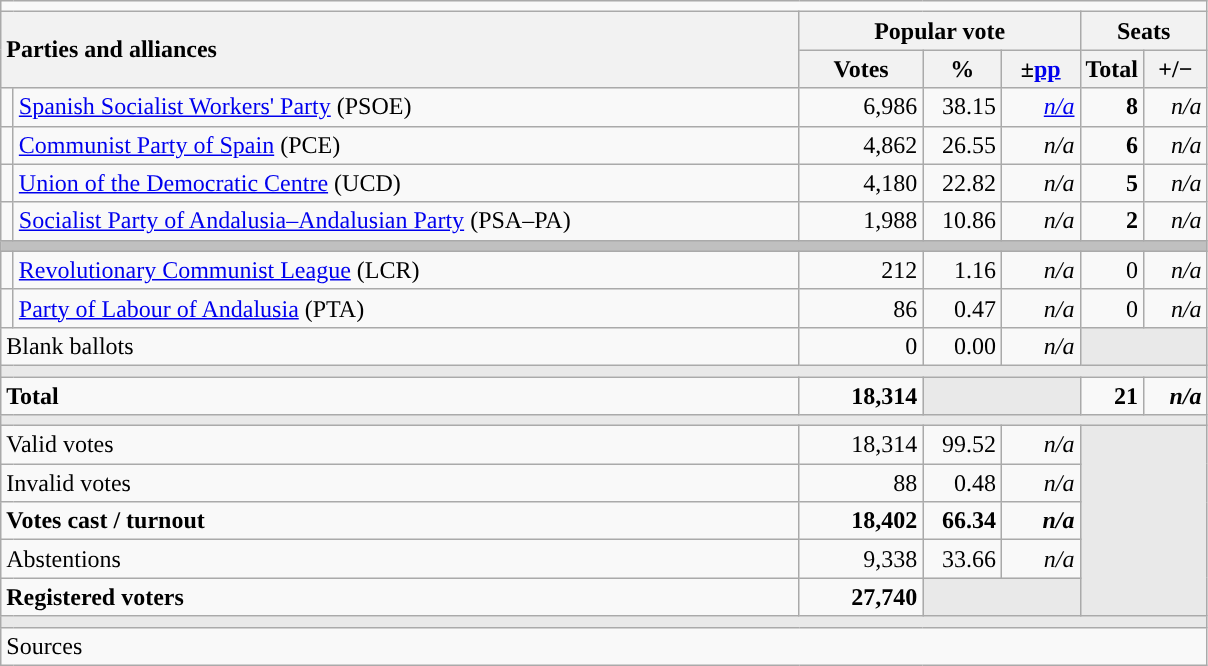<table class="wikitable" style="text-align:right;">
<tr>
<td colspan="7"></td>
</tr>
<tr>
<th style="text-align:left;" rowspan="2" colspan="2" width="525">Parties and alliances</th>
<th colspan="3">Popular vote</th>
<th colspan="2">Seats</th>
</tr>
<tr>
<th width="75">Votes</th>
<th width="45">%</th>
<th width="45">±<a href='#'>pp</a></th>
<th width="35">Total</th>
<th width="35">+/−</th>
</tr>
<tr>
<td width="1" style="color:inherit;background:"></td>
<td align="left"><a href='#'>Spanish Socialist Workers' Party</a> (PSOE)</td>
<td>6,986</td>
<td>38.15</td>
<td><em><a href='#'>n/a</a></em></td>
<td><strong>8</strong></td>
<td><em>n/a</em></td>
</tr>
<tr>
<td style="color:inherit;background:"></td>
<td align="left"><a href='#'>Communist Party of Spain</a> (PCE)</td>
<td>4,862</td>
<td>26.55</td>
<td><em>n/a</em></td>
<td><strong>6</strong></td>
<td><em>n/a</em></td>
</tr>
<tr>
<td style="color:inherit;background:"></td>
<td align="left"><a href='#'>Union of the Democratic Centre</a> (UCD)</td>
<td>4,180</td>
<td>22.82</td>
<td><em>n/a</em></td>
<td><strong>5</strong></td>
<td><em>n/a</em></td>
</tr>
<tr>
<td style="color:inherit;background:"></td>
<td align="left"><a href='#'>Socialist Party of Andalusia–Andalusian Party</a> (PSA–PA)</td>
<td>1,988</td>
<td>10.86</td>
<td><em>n/a</em></td>
<td><strong>2</strong></td>
<td><em>n/a</em></td>
</tr>
<tr>
<td colspan="7" bgcolor="#C0C0C0"></td>
</tr>
<tr>
<td style="color:inherit;background:"></td>
<td align="left"><a href='#'>Revolutionary Communist League</a> (LCR)</td>
<td>212</td>
<td>1.16</td>
<td><em>n/a</em></td>
<td>0</td>
<td><em>n/a</em></td>
</tr>
<tr>
<td style="color:inherit;background:"></td>
<td align="left"><a href='#'>Party of Labour of Andalusia</a> (PTA)</td>
<td>86</td>
<td>0.47</td>
<td><em>n/a</em></td>
<td>0</td>
<td><em>n/a</em></td>
</tr>
<tr>
<td align="left" colspan="2">Blank ballots</td>
<td>0</td>
<td>0.00</td>
<td><em>n/a</em></td>
<td bgcolor="#E9E9E9" colspan="2"></td>
</tr>
<tr>
<td colspan="7" bgcolor="#E9E9E9"></td>
</tr>
<tr style="font-weight:bold;">
<td align="left" colspan="2">Total</td>
<td>18,314</td>
<td bgcolor="#E9E9E9" colspan="2"></td>
<td>21</td>
<td><em>n/a</em></td>
</tr>
<tr>
<td colspan="7" bgcolor="#E9E9E9"></td>
</tr>
<tr>
<td align="left" colspan="2">Valid votes</td>
<td>18,314</td>
<td>99.52</td>
<td><em>n/a</em></td>
<td bgcolor="#E9E9E9" colspan="2" rowspan="5"></td>
</tr>
<tr>
<td align="left" colspan="2">Invalid votes</td>
<td>88</td>
<td>0.48</td>
<td><em>n/a</em></td>
</tr>
<tr style="font-weight:bold;">
<td align="left" colspan="2">Votes cast / turnout</td>
<td>18,402</td>
<td>66.34</td>
<td><em>n/a</em></td>
</tr>
<tr>
<td align="left" colspan="2">Abstentions</td>
<td>9,338</td>
<td>33.66</td>
<td><em>n/a</em></td>
</tr>
<tr style="font-weight:bold;">
<td align="left" colspan="2">Registered voters</td>
<td>27,740</td>
<td bgcolor="#E9E9E9" colspan="2"></td>
</tr>
<tr>
<td colspan="7" bgcolor="#E9E9E9"></td>
</tr>
<tr>
<td align="left" colspan="7">Sources</td>
</tr>
</table>
